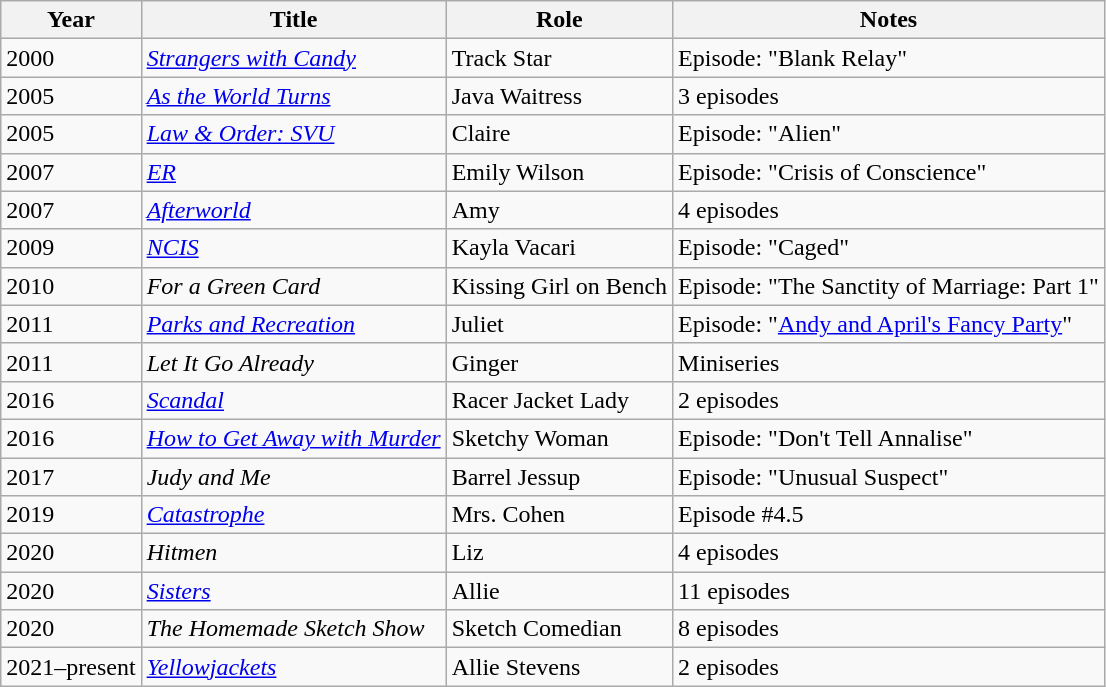<table class="wikitable sortable">
<tr>
<th>Year</th>
<th>Title</th>
<th>Role</th>
<th>Notes</th>
</tr>
<tr>
<td>2000</td>
<td><em><a href='#'>Strangers with Candy</a></em></td>
<td>Track Star</td>
<td>Episode: "Blank Relay"</td>
</tr>
<tr>
<td>2005</td>
<td><em><a href='#'>As the World Turns</a></em></td>
<td>Java Waitress</td>
<td>3 episodes</td>
</tr>
<tr>
<td>2005</td>
<td><a href='#'><em>Law & Order: SVU</em></a></td>
<td>Claire</td>
<td>Episode: "Alien"</td>
</tr>
<tr>
<td>2007</td>
<td><a href='#'><em>ER</em></a></td>
<td>Emily Wilson</td>
<td>Episode: "Crisis of Conscience"</td>
</tr>
<tr>
<td>2007</td>
<td><a href='#'><em>Afterworld</em></a></td>
<td>Amy</td>
<td>4 episodes</td>
</tr>
<tr>
<td>2009</td>
<td><a href='#'><em>NCIS</em></a></td>
<td>Kayla Vacari</td>
<td>Episode: "Caged"</td>
</tr>
<tr>
<td>2010</td>
<td><em>For a Green Card</em></td>
<td>Kissing Girl on Bench</td>
<td>Episode: "The Sanctity of Marriage: Part 1"</td>
</tr>
<tr>
<td>2011</td>
<td><em><a href='#'>Parks and Recreation</a></em></td>
<td>Juliet</td>
<td>Episode: "<a href='#'>Andy and April's Fancy Party</a>"</td>
</tr>
<tr>
<td>2011</td>
<td><em>Let It Go Already</em></td>
<td>Ginger</td>
<td>Miniseries</td>
</tr>
<tr>
<td>2016</td>
<td><a href='#'><em>Scandal</em></a></td>
<td>Racer Jacket Lady</td>
<td>2 episodes</td>
</tr>
<tr>
<td>2016</td>
<td><em><a href='#'>How to Get Away with Murder</a></em></td>
<td>Sketchy Woman</td>
<td>Episode: "Don't Tell Annalise"</td>
</tr>
<tr>
<td>2017</td>
<td><em>Judy and Me</em></td>
<td>Barrel Jessup</td>
<td>Episode: "Unusual Suspect"</td>
</tr>
<tr>
<td>2019</td>
<td><a href='#'><em>Catastrophe</em></a></td>
<td>Mrs. Cohen</td>
<td>Episode #4.5</td>
</tr>
<tr>
<td>2020</td>
<td><em>Hitmen</em></td>
<td>Liz</td>
<td>4 episodes</td>
</tr>
<tr>
<td>2020</td>
<td><a href='#'><em>Sisters</em></a></td>
<td>Allie</td>
<td>11 episodes</td>
</tr>
<tr>
<td>2020</td>
<td><em>The Homemade Sketch Show</em></td>
<td>Sketch Comedian</td>
<td>8 episodes</td>
</tr>
<tr>
<td>2021–present</td>
<td><a href='#'><em>Yellowjackets</em></a></td>
<td>Allie Stevens</td>
<td>2 episodes</td>
</tr>
</table>
